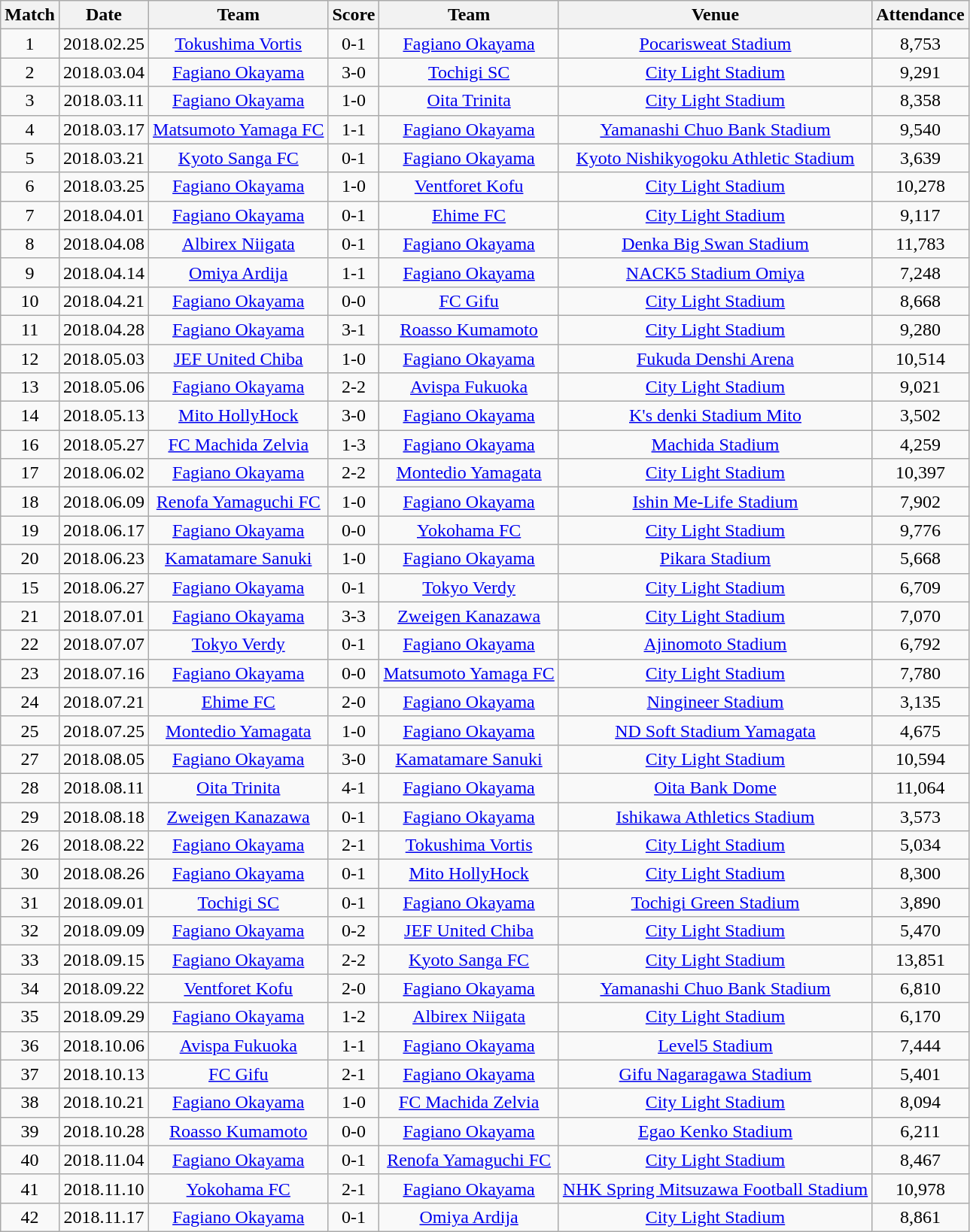<table class="wikitable" style="text-align:center;">
<tr>
<th>Match</th>
<th>Date</th>
<th>Team</th>
<th>Score</th>
<th>Team</th>
<th>Venue</th>
<th>Attendance</th>
</tr>
<tr>
<td>1</td>
<td>2018.02.25</td>
<td><a href='#'>Tokushima Vortis</a></td>
<td>0-1</td>
<td><a href='#'>Fagiano Okayama</a></td>
<td><a href='#'>Pocarisweat Stadium</a></td>
<td>8,753</td>
</tr>
<tr>
<td>2</td>
<td>2018.03.04</td>
<td><a href='#'>Fagiano Okayama</a></td>
<td>3-0</td>
<td><a href='#'>Tochigi SC</a></td>
<td><a href='#'>City Light Stadium</a></td>
<td>9,291</td>
</tr>
<tr>
<td>3</td>
<td>2018.03.11</td>
<td><a href='#'>Fagiano Okayama</a></td>
<td>1-0</td>
<td><a href='#'>Oita Trinita</a></td>
<td><a href='#'>City Light Stadium</a></td>
<td>8,358</td>
</tr>
<tr>
<td>4</td>
<td>2018.03.17</td>
<td><a href='#'>Matsumoto Yamaga FC</a></td>
<td>1-1</td>
<td><a href='#'>Fagiano Okayama</a></td>
<td><a href='#'>Yamanashi Chuo Bank Stadium</a></td>
<td>9,540</td>
</tr>
<tr>
<td>5</td>
<td>2018.03.21</td>
<td><a href='#'>Kyoto Sanga FC</a></td>
<td>0-1</td>
<td><a href='#'>Fagiano Okayama</a></td>
<td><a href='#'>Kyoto Nishikyogoku Athletic Stadium</a></td>
<td>3,639</td>
</tr>
<tr>
<td>6</td>
<td>2018.03.25</td>
<td><a href='#'>Fagiano Okayama</a></td>
<td>1-0</td>
<td><a href='#'>Ventforet Kofu</a></td>
<td><a href='#'>City Light Stadium</a></td>
<td>10,278</td>
</tr>
<tr>
<td>7</td>
<td>2018.04.01</td>
<td><a href='#'>Fagiano Okayama</a></td>
<td>0-1</td>
<td><a href='#'>Ehime FC</a></td>
<td><a href='#'>City Light Stadium</a></td>
<td>9,117</td>
</tr>
<tr>
<td>8</td>
<td>2018.04.08</td>
<td><a href='#'>Albirex Niigata</a></td>
<td>0-1</td>
<td><a href='#'>Fagiano Okayama</a></td>
<td><a href='#'>Denka Big Swan Stadium</a></td>
<td>11,783</td>
</tr>
<tr>
<td>9</td>
<td>2018.04.14</td>
<td><a href='#'>Omiya Ardija</a></td>
<td>1-1</td>
<td><a href='#'>Fagiano Okayama</a></td>
<td><a href='#'>NACK5 Stadium Omiya</a></td>
<td>7,248</td>
</tr>
<tr>
<td>10</td>
<td>2018.04.21</td>
<td><a href='#'>Fagiano Okayama</a></td>
<td>0-0</td>
<td><a href='#'>FC Gifu</a></td>
<td><a href='#'>City Light Stadium</a></td>
<td>8,668</td>
</tr>
<tr>
<td>11</td>
<td>2018.04.28</td>
<td><a href='#'>Fagiano Okayama</a></td>
<td>3-1</td>
<td><a href='#'>Roasso Kumamoto</a></td>
<td><a href='#'>City Light Stadium</a></td>
<td>9,280</td>
</tr>
<tr>
<td>12</td>
<td>2018.05.03</td>
<td><a href='#'>JEF United Chiba</a></td>
<td>1-0</td>
<td><a href='#'>Fagiano Okayama</a></td>
<td><a href='#'>Fukuda Denshi Arena</a></td>
<td>10,514</td>
</tr>
<tr>
<td>13</td>
<td>2018.05.06</td>
<td><a href='#'>Fagiano Okayama</a></td>
<td>2-2</td>
<td><a href='#'>Avispa Fukuoka</a></td>
<td><a href='#'>City Light Stadium</a></td>
<td>9,021</td>
</tr>
<tr>
<td>14</td>
<td>2018.05.13</td>
<td><a href='#'>Mito HollyHock</a></td>
<td>3-0</td>
<td><a href='#'>Fagiano Okayama</a></td>
<td><a href='#'>K's denki Stadium Mito</a></td>
<td>3,502</td>
</tr>
<tr>
<td>16</td>
<td>2018.05.27</td>
<td><a href='#'>FC Machida Zelvia</a></td>
<td>1-3</td>
<td><a href='#'>Fagiano Okayama</a></td>
<td><a href='#'>Machida Stadium</a></td>
<td>4,259</td>
</tr>
<tr>
<td>17</td>
<td>2018.06.02</td>
<td><a href='#'>Fagiano Okayama</a></td>
<td>2-2</td>
<td><a href='#'>Montedio Yamagata</a></td>
<td><a href='#'>City Light Stadium</a></td>
<td>10,397</td>
</tr>
<tr>
<td>18</td>
<td>2018.06.09</td>
<td><a href='#'>Renofa Yamaguchi FC</a></td>
<td>1-0</td>
<td><a href='#'>Fagiano Okayama</a></td>
<td><a href='#'>Ishin Me-Life Stadium</a></td>
<td>7,902</td>
</tr>
<tr>
<td>19</td>
<td>2018.06.17</td>
<td><a href='#'>Fagiano Okayama</a></td>
<td>0-0</td>
<td><a href='#'>Yokohama FC</a></td>
<td><a href='#'>City Light Stadium</a></td>
<td>9,776</td>
</tr>
<tr>
<td>20</td>
<td>2018.06.23</td>
<td><a href='#'>Kamatamare Sanuki</a></td>
<td>1-0</td>
<td><a href='#'>Fagiano Okayama</a></td>
<td><a href='#'>Pikara Stadium</a></td>
<td>5,668</td>
</tr>
<tr>
<td>15</td>
<td>2018.06.27</td>
<td><a href='#'>Fagiano Okayama</a></td>
<td>0-1</td>
<td><a href='#'>Tokyo Verdy</a></td>
<td><a href='#'>City Light Stadium</a></td>
<td>6,709</td>
</tr>
<tr>
<td>21</td>
<td>2018.07.01</td>
<td><a href='#'>Fagiano Okayama</a></td>
<td>3-3</td>
<td><a href='#'>Zweigen Kanazawa</a></td>
<td><a href='#'>City Light Stadium</a></td>
<td>7,070</td>
</tr>
<tr>
<td>22</td>
<td>2018.07.07</td>
<td><a href='#'>Tokyo Verdy</a></td>
<td>0-1</td>
<td><a href='#'>Fagiano Okayama</a></td>
<td><a href='#'>Ajinomoto Stadium</a></td>
<td>6,792</td>
</tr>
<tr>
<td>23</td>
<td>2018.07.16</td>
<td><a href='#'>Fagiano Okayama</a></td>
<td>0-0</td>
<td><a href='#'>Matsumoto Yamaga FC</a></td>
<td><a href='#'>City Light Stadium</a></td>
<td>7,780</td>
</tr>
<tr>
<td>24</td>
<td>2018.07.21</td>
<td><a href='#'>Ehime FC</a></td>
<td>2-0</td>
<td><a href='#'>Fagiano Okayama</a></td>
<td><a href='#'>Ningineer Stadium</a></td>
<td>3,135</td>
</tr>
<tr>
<td>25</td>
<td>2018.07.25</td>
<td><a href='#'>Montedio Yamagata</a></td>
<td>1-0</td>
<td><a href='#'>Fagiano Okayama</a></td>
<td><a href='#'>ND Soft Stadium Yamagata</a></td>
<td>4,675</td>
</tr>
<tr>
<td>27</td>
<td>2018.08.05</td>
<td><a href='#'>Fagiano Okayama</a></td>
<td>3-0</td>
<td><a href='#'>Kamatamare Sanuki</a></td>
<td><a href='#'>City Light Stadium</a></td>
<td>10,594</td>
</tr>
<tr>
<td>28</td>
<td>2018.08.11</td>
<td><a href='#'>Oita Trinita</a></td>
<td>4-1</td>
<td><a href='#'>Fagiano Okayama</a></td>
<td><a href='#'>Oita Bank Dome</a></td>
<td>11,064</td>
</tr>
<tr>
<td>29</td>
<td>2018.08.18</td>
<td><a href='#'>Zweigen Kanazawa</a></td>
<td>0-1</td>
<td><a href='#'>Fagiano Okayama</a></td>
<td><a href='#'>Ishikawa Athletics Stadium</a></td>
<td>3,573</td>
</tr>
<tr>
<td>26</td>
<td>2018.08.22</td>
<td><a href='#'>Fagiano Okayama</a></td>
<td>2-1</td>
<td><a href='#'>Tokushima Vortis</a></td>
<td><a href='#'>City Light Stadium</a></td>
<td>5,034</td>
</tr>
<tr>
<td>30</td>
<td>2018.08.26</td>
<td><a href='#'>Fagiano Okayama</a></td>
<td>0-1</td>
<td><a href='#'>Mito HollyHock</a></td>
<td><a href='#'>City Light Stadium</a></td>
<td>8,300</td>
</tr>
<tr>
<td>31</td>
<td>2018.09.01</td>
<td><a href='#'>Tochigi SC</a></td>
<td>0-1</td>
<td><a href='#'>Fagiano Okayama</a></td>
<td><a href='#'>Tochigi Green Stadium</a></td>
<td>3,890</td>
</tr>
<tr>
<td>32</td>
<td>2018.09.09</td>
<td><a href='#'>Fagiano Okayama</a></td>
<td>0-2</td>
<td><a href='#'>JEF United Chiba</a></td>
<td><a href='#'>City Light Stadium</a></td>
<td>5,470</td>
</tr>
<tr>
<td>33</td>
<td>2018.09.15</td>
<td><a href='#'>Fagiano Okayama</a></td>
<td>2-2</td>
<td><a href='#'>Kyoto Sanga FC</a></td>
<td><a href='#'>City Light Stadium</a></td>
<td>13,851</td>
</tr>
<tr>
<td>34</td>
<td>2018.09.22</td>
<td><a href='#'>Ventforet Kofu</a></td>
<td>2-0</td>
<td><a href='#'>Fagiano Okayama</a></td>
<td><a href='#'>Yamanashi Chuo Bank Stadium</a></td>
<td>6,810</td>
</tr>
<tr>
<td>35</td>
<td>2018.09.29</td>
<td><a href='#'>Fagiano Okayama</a></td>
<td>1-2</td>
<td><a href='#'>Albirex Niigata</a></td>
<td><a href='#'>City Light Stadium</a></td>
<td>6,170</td>
</tr>
<tr>
<td>36</td>
<td>2018.10.06</td>
<td><a href='#'>Avispa Fukuoka</a></td>
<td>1-1</td>
<td><a href='#'>Fagiano Okayama</a></td>
<td><a href='#'>Level5 Stadium</a></td>
<td>7,444</td>
</tr>
<tr>
<td>37</td>
<td>2018.10.13</td>
<td><a href='#'>FC Gifu</a></td>
<td>2-1</td>
<td><a href='#'>Fagiano Okayama</a></td>
<td><a href='#'>Gifu Nagaragawa Stadium</a></td>
<td>5,401</td>
</tr>
<tr>
<td>38</td>
<td>2018.10.21</td>
<td><a href='#'>Fagiano Okayama</a></td>
<td>1-0</td>
<td><a href='#'>FC Machida Zelvia</a></td>
<td><a href='#'>City Light Stadium</a></td>
<td>8,094</td>
</tr>
<tr>
<td>39</td>
<td>2018.10.28</td>
<td><a href='#'>Roasso Kumamoto</a></td>
<td>0-0</td>
<td><a href='#'>Fagiano Okayama</a></td>
<td><a href='#'>Egao Kenko Stadium</a></td>
<td>6,211</td>
</tr>
<tr>
<td>40</td>
<td>2018.11.04</td>
<td><a href='#'>Fagiano Okayama</a></td>
<td>0-1</td>
<td><a href='#'>Renofa Yamaguchi FC</a></td>
<td><a href='#'>City Light Stadium</a></td>
<td>8,467</td>
</tr>
<tr>
<td>41</td>
<td>2018.11.10</td>
<td><a href='#'>Yokohama FC</a></td>
<td>2-1</td>
<td><a href='#'>Fagiano Okayama</a></td>
<td><a href='#'>NHK Spring Mitsuzawa Football Stadium</a></td>
<td>10,978</td>
</tr>
<tr>
<td>42</td>
<td>2018.11.17</td>
<td><a href='#'>Fagiano Okayama</a></td>
<td>0-1</td>
<td><a href='#'>Omiya Ardija</a></td>
<td><a href='#'>City Light Stadium</a></td>
<td>8,861</td>
</tr>
</table>
